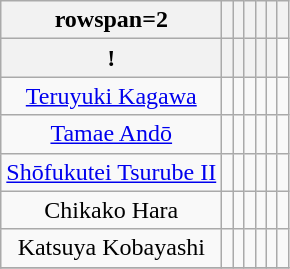<table class="wikitable" style="text-align:center;font-size:100%;vertical-align:bottom;">
<tr>
<th>rowspan=2 </th>
<th></th>
<th></th>
<th></th>
<th></th>
<th></th>
<th></th>
</tr>
<tr>
<th>! </th>
<th></th>
<th></th>
<th></th>
<th></th>
<th></th>
</tr>
<tr>
<td width="140"><a href='#'>Teruyuki Kagawa</a></td>
<td></td>
<td></td>
<td></td>
<td></td>
<td></td>
<td></td>
</tr>
<tr>
<td width="140"><a href='#'>Tamae Andō</a></td>
<td></td>
<td></td>
<td></td>
<td></td>
<td></td>
<td></td>
</tr>
<tr>
<td width="140"><a href='#'>Shōfukutei Tsurube II</a></td>
<td></td>
<td></td>
<td></td>
<td></td>
<td></td>
<td></td>
</tr>
<tr>
<td width="140">Chikako Hara</td>
<td></td>
<td></td>
<td></td>
<td></td>
<td></td>
<td></td>
</tr>
<tr>
<td width="140">Katsuya Kobayashi</td>
<td></td>
<td></td>
<td></td>
<td></td>
<td></td>
<td></td>
</tr>
<tr>
</tr>
</table>
